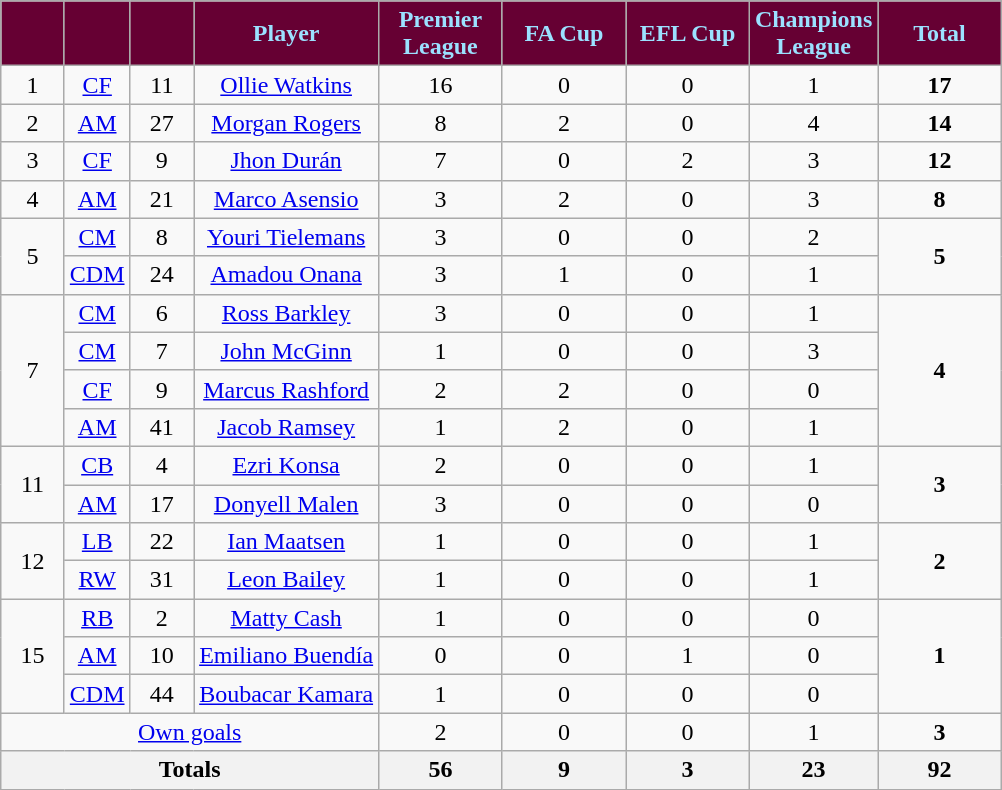<table class="wikitable sortable" style="text-align:center">
<tr>
<th style="background:#660033;color:#9be1ff; width:35px;"></th>
<th style="background:#660033;color:#9be1ff; width:35px;"></th>
<th style="background:#660033;color:#9be1ff; width:35px;"></th>
<th style="background:#660033;color:#9be1ff;">Player</th>
<th style="background:#660033;color:#9be1ff; width:75px;">Premier League</th>
<th style="background:#660033;color:#9be1ff; width:75px;">FA Cup</th>
<th style="background:#660033;color:#9be1ff; width:75px;">EFL Cup</th>
<th style="background:#660033;color:#9be1ff; width:75px;">Champions League</th>
<th style="background:#660033;color:#9be1ff; width:75px;"><strong>Total</strong></th>
</tr>
<tr>
<td>1</td>
<td><a href='#'>CF</a></td>
<td>11</td>
<td> <a href='#'>Ollie Watkins</a></td>
<td>16</td>
<td>0</td>
<td>0</td>
<td>1</td>
<td><strong>17</strong></td>
</tr>
<tr>
<td>2</td>
<td><a href='#'>AM</a></td>
<td>27</td>
<td> <a href='#'>Morgan Rogers</a></td>
<td>8</td>
<td>2</td>
<td>0</td>
<td>4</td>
<td><strong>14</strong></td>
</tr>
<tr>
<td>3</td>
<td><a href='#'>CF</a></td>
<td>9</td>
<td> <a href='#'>Jhon Durán</a></td>
<td>7</td>
<td>0</td>
<td>2</td>
<td>3</td>
<td><strong>12</strong></td>
</tr>
<tr>
<td>4</td>
<td><a href='#'>AM</a></td>
<td>21</td>
<td> <a href='#'>Marco Asensio</a></td>
<td>3</td>
<td>2</td>
<td>0</td>
<td>3</td>
<td><strong>8</strong></td>
</tr>
<tr>
<td rowspan="2">5</td>
<td><a href='#'>CM</a></td>
<td>8</td>
<td> <a href='#'>Youri Tielemans</a></td>
<td>3</td>
<td>0</td>
<td>0</td>
<td>2</td>
<td rowspan="2"><strong>5</strong></td>
</tr>
<tr>
<td><a href='#'>CDM</a></td>
<td>24</td>
<td> <a href='#'>Amadou Onana</a></td>
<td>3</td>
<td>1</td>
<td>0</td>
<td>1</td>
</tr>
<tr>
<td rowspan="4">7</td>
<td><a href='#'>CM</a></td>
<td>6</td>
<td> <a href='#'>Ross Barkley</a></td>
<td>3</td>
<td>0</td>
<td>0</td>
<td>1</td>
<td rowspan="4"><strong>4</strong></td>
</tr>
<tr>
<td><a href='#'>CM</a></td>
<td>7</td>
<td> <a href='#'>John McGinn</a></td>
<td>1</td>
<td>0</td>
<td>0</td>
<td>3</td>
</tr>
<tr>
<td><a href='#'>CF</a></td>
<td>9</td>
<td> <a href='#'>Marcus Rashford</a></td>
<td>2</td>
<td>2</td>
<td>0</td>
<td>0</td>
</tr>
<tr>
<td><a href='#'>AM</a></td>
<td>41</td>
<td>  <a href='#'>Jacob Ramsey</a></td>
<td>1</td>
<td>2</td>
<td>0</td>
<td>1</td>
</tr>
<tr>
<td rowspan="2">11</td>
<td><a href='#'>CB</a></td>
<td>4</td>
<td> <a href='#'>Ezri Konsa</a></td>
<td>2</td>
<td>0</td>
<td>0</td>
<td>1</td>
<td rowspan="2"><strong>3</strong></td>
</tr>
<tr>
<td><a href='#'>AM</a></td>
<td>17</td>
<td> <a href='#'>Donyell Malen</a></td>
<td>3</td>
<td>0</td>
<td>0</td>
<td>0</td>
</tr>
<tr>
<td rowspan="2">12</td>
<td><a href='#'>LB</a></td>
<td>22</td>
<td> <a href='#'>Ian Maatsen</a></td>
<td>1</td>
<td>0</td>
<td>0</td>
<td>1</td>
<td rowspan="2"><strong>2</strong></td>
</tr>
<tr>
<td><a href='#'>RW</a></td>
<td>31</td>
<td> <a href='#'>Leon Bailey</a></td>
<td>1</td>
<td>0</td>
<td>0</td>
<td>1</td>
</tr>
<tr>
<td rowspan="3">15</td>
<td><a href='#'>RB</a></td>
<td>2</td>
<td> <a href='#'>Matty Cash</a></td>
<td>1</td>
<td>0</td>
<td>0</td>
<td>0</td>
<td rowspan="3"><strong>1</strong></td>
</tr>
<tr>
<td><a href='#'>AM</a></td>
<td>10</td>
<td> <a href='#'>Emiliano Buendía</a></td>
<td>0</td>
<td>0</td>
<td>1</td>
<td>0</td>
</tr>
<tr>
<td><a href='#'>CDM</a></td>
<td>44</td>
<td> <a href='#'>Boubacar Kamara</a></td>
<td>1</td>
<td>0</td>
<td>0</td>
<td>0</td>
</tr>
<tr class="sortbottom">
<td colspan="4"><a href='#'>Own goals</a></td>
<td>2</td>
<td>0</td>
<td>0</td>
<td>1</td>
<td><strong>3</strong></td>
</tr>
<tr class="sortbottom">
<th colspan="4"><strong>Totals</strong></th>
<th>56</th>
<th>9</th>
<th>3</th>
<th>23</th>
<th>92</th>
</tr>
</table>
